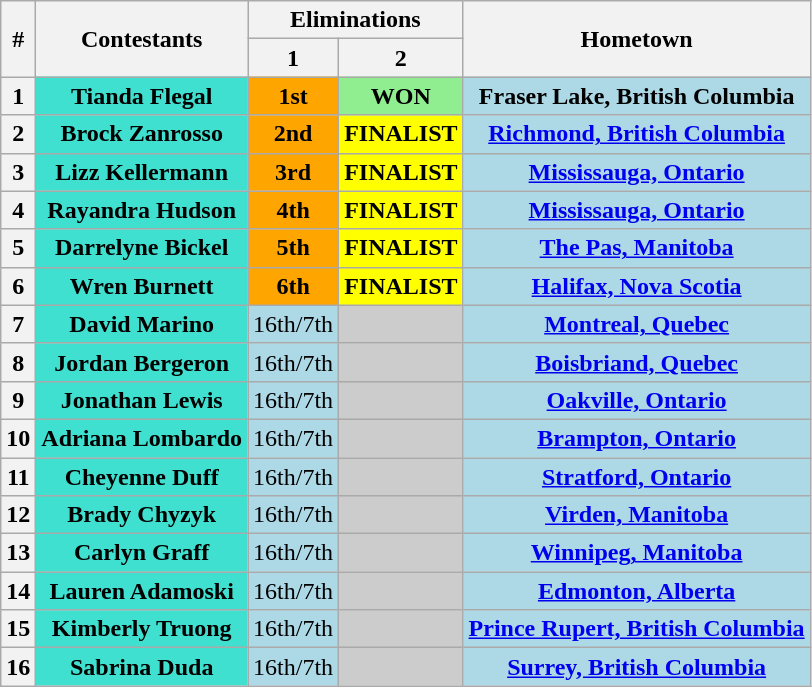<table class="wikitable" style="text-align:center;">
<tr>
<th rowspan=2>#</th>
<th rowspan=2>Contestants</th>
<th colspan=2>Eliminations</th>
<th rowspan=2>Hometown</th>
</tr>
<tr>
<th>1</th>
<th>2</th>
</tr>
<tr>
<th>1</th>
<td style="background:Turquoise;"><strong>Tianda Flegal</strong></td>
<td style="background:orange;"><strong>1st</strong></td>
<td style="background:lightgreen;"><strong>WON</strong></td>
<td style="background:lightblue;"><strong>Fraser Lake, British Columbia</strong></td>
</tr>
<tr>
<th>2</th>
<td style="background:Turquoise;"><strong>Brock Zanrosso</strong></td>
<td style="background:orange;"><strong>2nd</strong></td>
<td style="background:yellow;"><strong>FINALIST</strong></td>
<td style="background:lightblue;"><strong><a href='#'>Richmond, British Columbia</a></strong></td>
</tr>
<tr>
<th>3</th>
<td style="background:Turquoise;"><strong>Lizz Kellermann</strong></td>
<td style="background:orange;"><strong>3rd</strong></td>
<td style="background:yellow;"><strong>FINALIST</strong></td>
<td style="background:lightblue;"><strong><a href='#'>Mississauga, Ontario</a></strong></td>
</tr>
<tr>
<th>4</th>
<td style="background:Turquoise;"><strong>Rayandra Hudson</strong></td>
<td style="background:orange;"><strong>4th</strong></td>
<td style="background:yellow;"><strong>FINALIST</strong></td>
<td style="background:lightblue;"><strong><a href='#'>Mississauga, Ontario</a></strong></td>
</tr>
<tr>
<th>5</th>
<td style="background:Turquoise;"><strong>Darrelyne Bickel</strong></td>
<td style="background:orange;"><strong>5th</strong></td>
<td style="background:yellow;"><strong>FINALIST</strong></td>
<td style="background:lightblue;"><strong><a href='#'>The Pas, Manitoba</a></strong></td>
</tr>
<tr>
<th>6</th>
<td style="background:Turquoise;"><strong>Wren Burnett</strong></td>
<td style="background:orange;"><strong>6th</strong></td>
<td style="background:yellow;"><strong>FINALIST</strong></td>
<td style="background:lightblue;"><strong><a href='#'>Halifax, Nova Scotia</a></strong></td>
</tr>
<tr>
<th>7</th>
<td style="background:Turquoise;"><strong>David Marino</strong></td>
<td style="background:lightblue;">16th/7th</td>
<td style="background:#ccc;"></td>
<td style="background:lightblue;"><strong><a href='#'>Montreal, Quebec</a></strong></td>
</tr>
<tr>
<th>8</th>
<td style="background:Turquoise;"><strong>Jordan Bergeron</strong></td>
<td style="background:lightblue;">16th/7th</td>
<td style="background:#ccc;"></td>
<td style="background:lightblue;"><strong><a href='#'>Boisbriand, Quebec</a></strong></td>
</tr>
<tr>
<th>9</th>
<td style="background:Turquoise;"><strong>Jonathan Lewis</strong></td>
<td style="background:lightblue;">16th/7th</td>
<td style="background:#ccc;"></td>
<td style="background:lightblue;"><strong><a href='#'>Oakville, Ontario</a></strong></td>
</tr>
<tr>
<th>10</th>
<td style="background:Turquoise;"><strong>Adriana Lombardo</strong></td>
<td style="background:lightblue;">16th/7th</td>
<td style="background:#ccc;"></td>
<td style="background:lightblue;"><strong><a href='#'>Brampton, Ontario</a></strong></td>
</tr>
<tr>
<th>11</th>
<td style="background:Turquoise;"><strong>Cheyenne Duff</strong></td>
<td style="background:lightblue;">16th/7th</td>
<td style="background:#ccc;"></td>
<td style="background:lightblue;"><strong><a href='#'>Stratford, Ontario</a></strong></td>
</tr>
<tr>
<th>12</th>
<td style="background:Turquoise;"><strong>Brady Chyzyk</strong></td>
<td style="background:lightblue;">16th/7th</td>
<td style="background:#ccc;"></td>
<td style="background:lightblue;"><strong><a href='#'>Virden, Manitoba</a></strong></td>
</tr>
<tr>
<th>13</th>
<td style="background:Turquoise;"><strong>Carlyn Graff</strong></td>
<td style="background:lightblue;">16th/7th</td>
<td style="background:#ccc;"></td>
<td style="background:lightblue;"><strong><a href='#'>Winnipeg, Manitoba</a></strong></td>
</tr>
<tr>
<th>14</th>
<td style="background:Turquoise;"><strong>Lauren Adamoski</strong></td>
<td style="background:lightblue;">16th/7th</td>
<td style="background:#ccc;"></td>
<td style="background:lightblue;"><strong><a href='#'>Edmonton, Alberta</a></strong></td>
</tr>
<tr>
<th>15</th>
<td style="background:Turquoise;"><strong>Kimberly Truong</strong></td>
<td style="background:lightblue;">16th/7th</td>
<td style="background:#ccc;"></td>
<td style="background:lightblue;"><strong><a href='#'>Prince Rupert, British Columbia</a></strong></td>
</tr>
<tr>
<th>16</th>
<td style="background:Turquoise;"><strong>Sabrina Duda</strong></td>
<td style="background:lightblue;">16th/7th</td>
<td style="background:#ccc;"></td>
<td style="background:lightblue;"><strong><a href='#'>Surrey, British Columbia</a></strong></td>
</tr>
</table>
